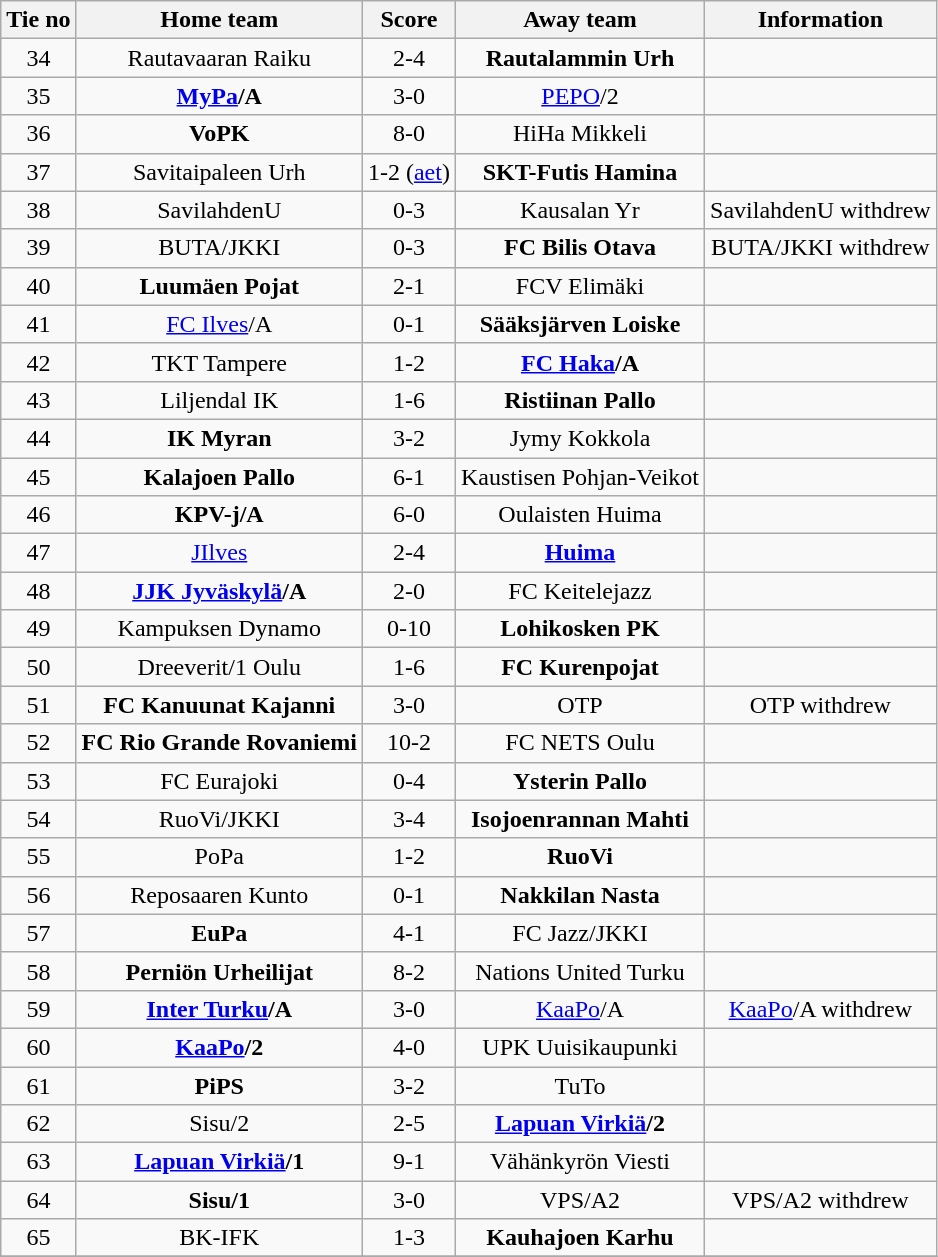<table class="wikitable" style="text-align:center">
<tr>
<th style= width="40px">Tie no</th>
<th style= width="150px">Home team</th>
<th style= width="60px">Score</th>
<th style= width="150px">Away team</th>
<th style= width="30px">Information</th>
</tr>
<tr>
<td>34</td>
<td>Rautavaaran Raiku</td>
<td>2-4</td>
<td><strong>Rautalammin Urh</strong></td>
<td></td>
</tr>
<tr>
<td>35</td>
<td><strong><a href='#'>MyPa</a>/A</strong></td>
<td>3-0</td>
<td><a href='#'>PEPO</a>/2</td>
<td></td>
</tr>
<tr>
<td>36</td>
<td><strong>VoPK</strong></td>
<td>8-0</td>
<td>HiHa Mikkeli</td>
<td></td>
</tr>
<tr>
<td>37</td>
<td>Savitaipaleen Urh</td>
<td>1-2 (<a href='#'>aet</a>)</td>
<td><strong>SKT-Futis Hamina</strong></td>
<td></td>
</tr>
<tr>
<td>38</td>
<td>SavilahdenU</td>
<td>0-3</td>
<td>Kausalan Yr</td>
<td>SavilahdenU withdrew</td>
</tr>
<tr>
<td>39</td>
<td>BUTA/JKKI</td>
<td>0-3</td>
<td><strong>FC Bilis Otava</strong></td>
<td>BUTA/JKKI withdrew</td>
</tr>
<tr>
<td>40</td>
<td><strong>Luumäen Pojat</strong></td>
<td>2-1</td>
<td>FCV Elimäki</td>
<td></td>
</tr>
<tr>
<td>41</td>
<td><a href='#'>FC Ilves</a>/A</td>
<td>0-1</td>
<td><strong>Sääksjärven Loiske</strong></td>
<td></td>
</tr>
<tr>
<td>42</td>
<td>TKT Tampere</td>
<td>1-2</td>
<td><strong><a href='#'>FC Haka</a>/A</strong></td>
<td></td>
</tr>
<tr>
<td>43</td>
<td>Liljendal IK</td>
<td>1-6</td>
<td><strong>Ristiinan Pallo</strong></td>
<td></td>
</tr>
<tr>
<td>44</td>
<td><strong>IK Myran</strong></td>
<td>3-2</td>
<td>Jymy Kokkola</td>
<td></td>
</tr>
<tr>
<td>45</td>
<td><strong>Kalajoen Pallo</strong></td>
<td>6-1</td>
<td>Kaustisen Pohjan-Veikot</td>
<td></td>
</tr>
<tr>
<td>46</td>
<td><strong>KPV-j/A</strong></td>
<td>6-0</td>
<td>Oulaisten Huima</td>
<td></td>
</tr>
<tr>
<td>47</td>
<td><a href='#'>JIlves</a></td>
<td>2-4</td>
<td><strong><a href='#'>Huima</a></strong></td>
<td></td>
</tr>
<tr>
<td>48</td>
<td><strong><a href='#'>JJK Jyväskylä</a>/A</strong></td>
<td>2-0</td>
<td>FC Keitelejazz</td>
<td></td>
</tr>
<tr>
<td>49</td>
<td>Kampuksen Dynamo</td>
<td>0-10</td>
<td><strong>Lohikosken PK</strong></td>
<td></td>
</tr>
<tr>
<td>50</td>
<td>Dreeverit/1 Oulu</td>
<td>1-6</td>
<td><strong>FC Kurenpojat</strong></td>
<td></td>
</tr>
<tr>
<td>51</td>
<td><strong>FC Kanuunat Kajanni</strong></td>
<td>3-0</td>
<td>OTP</td>
<td>OTP withdrew</td>
</tr>
<tr>
<td>52</td>
<td><strong>FC Rio Grande Rovaniemi</strong></td>
<td>10-2</td>
<td>FC NETS Oulu</td>
<td></td>
</tr>
<tr>
<td>53</td>
<td>FC Eurajoki</td>
<td>0-4</td>
<td><strong>Ysterin Pallo</strong></td>
<td></td>
</tr>
<tr>
<td>54</td>
<td>RuoVi/JKKI</td>
<td>3-4</td>
<td><strong>Isojoenrannan Mahti</strong></td>
<td></td>
</tr>
<tr>
<td>55</td>
<td>PoPa</td>
<td>1-2</td>
<td><strong>RuoVi</strong></td>
<td></td>
</tr>
<tr>
<td>56</td>
<td>Reposaaren Kunto</td>
<td>0-1</td>
<td><strong>Nakkilan Nasta</strong></td>
<td></td>
</tr>
<tr>
<td>57</td>
<td><strong>EuPa</strong></td>
<td>4-1</td>
<td>FC Jazz/JKKI</td>
<td></td>
</tr>
<tr>
<td>58</td>
<td><strong>Perniön Urheilijat</strong></td>
<td>8-2</td>
<td>Nations United Turku</td>
<td></td>
</tr>
<tr>
<td>59</td>
<td><strong><a href='#'>Inter Turku</a>/A</strong></td>
<td>3-0</td>
<td><a href='#'>KaaPo</a>/A</td>
<td><a href='#'>KaaPo</a>/A withdrew</td>
</tr>
<tr>
<td>60</td>
<td><strong><a href='#'>KaaPo</a>/2</strong></td>
<td>4-0</td>
<td>UPK Uuisikaupunki</td>
<td></td>
</tr>
<tr>
<td>61</td>
<td><strong>PiPS</strong></td>
<td>3-2</td>
<td>TuTo</td>
<td></td>
</tr>
<tr>
<td>62</td>
<td>Sisu/2</td>
<td>2-5</td>
<td><strong><a href='#'>Lapuan Virkiä</a>/2</strong></td>
<td></td>
</tr>
<tr>
<td>63</td>
<td><strong><a href='#'>Lapuan Virkiä</a>/1</strong></td>
<td>9-1</td>
<td>Vähänkyrön Viesti</td>
<td></td>
</tr>
<tr>
<td>64</td>
<td><strong>Sisu/1</strong></td>
<td>3-0</td>
<td>VPS/A2</td>
<td>VPS/A2 withdrew</td>
</tr>
<tr>
<td>65</td>
<td>BK-IFK</td>
<td>1-3</td>
<td><strong>Kauhajoen Karhu</strong></td>
<td></td>
</tr>
<tr>
</tr>
</table>
